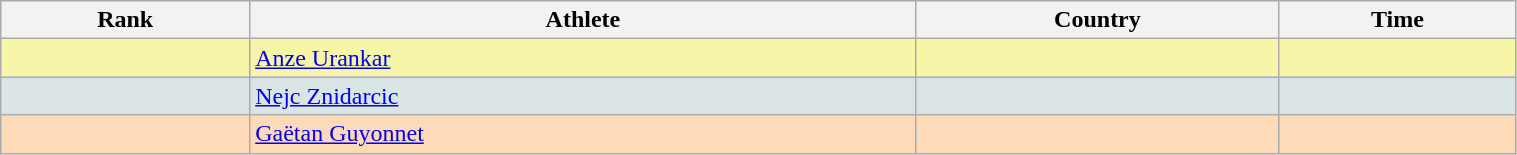<table class="wikitable" width=80% style="font-size:100%; text-align:left;">
<tr>
<th>Rank</th>
<th>Athlete</th>
<th>Country</th>
<th>Time</th>
</tr>
<tr bgcolor="#F7F6A8">
<td align=center></td>
<td><a href='#'>Anze Urankar</a></td>
<td></td>
<td align="right"></td>
</tr>
<tr bgcolor="#DCE5E5">
<td align=center></td>
<td><a href='#'>Nejc Znidarcic</a></td>
<td></td>
<td align="right"></td>
</tr>
<tr bgcolor="#FFDAB9">
<td align=center></td>
<td><a href='#'>Gaëtan Guyonnet</a></td>
<td></td>
<td align="right"></td>
</tr>
</table>
